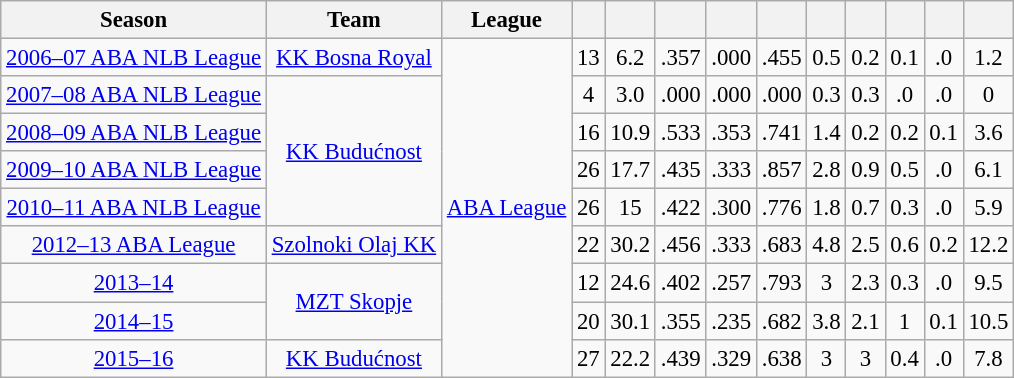<table class="wikitable sortable" style="font-size:95%; text-align:center;">
<tr>
<th>Season</th>
<th>Team</th>
<th>League</th>
<th></th>
<th></th>
<th></th>
<th></th>
<th></th>
<th></th>
<th></th>
<th></th>
<th></th>
<th></th>
</tr>
<tr>
<td><a href='#'>2006–07 ABA NLB League</a></td>
<td rowspan="1"><a href='#'>KK Bosna Royal</a></td>
<td rowspan="9"><a href='#'>ABA League</a></td>
<td>13</td>
<td>6.2</td>
<td>.357</td>
<td>.000</td>
<td>.455</td>
<td>0.5</td>
<td>0.2</td>
<td>0.1</td>
<td>.0</td>
<td>1.2</td>
</tr>
<tr>
<td><a href='#'>2007–08 ABA NLB League</a></td>
<td rowspan="4"><a href='#'>KK Budućnost</a></td>
<td>4</td>
<td>3.0</td>
<td>.000</td>
<td>.000</td>
<td>.000</td>
<td>0.3</td>
<td>0.3</td>
<td>.0</td>
<td>.0</td>
<td>0</td>
</tr>
<tr>
<td><a href='#'>2008–09 ABA NLB League</a></td>
<td>16</td>
<td>10.9</td>
<td>.533</td>
<td>.353</td>
<td>.741</td>
<td>1.4</td>
<td>0.2</td>
<td>0.2</td>
<td>0.1</td>
<td>3.6</td>
</tr>
<tr>
<td><a href='#'>2009–10 ABA NLB League</a></td>
<td>26</td>
<td>17.7</td>
<td>.435</td>
<td>.333</td>
<td>.857</td>
<td>2.8</td>
<td>0.9</td>
<td>0.5</td>
<td>.0</td>
<td>6.1</td>
</tr>
<tr>
<td><a href='#'>2010–11 ABA NLB League</a></td>
<td>26</td>
<td>15</td>
<td>.422</td>
<td>.300</td>
<td>.776</td>
<td>1.8</td>
<td>0.7</td>
<td>0.3</td>
<td>.0</td>
<td>5.9</td>
</tr>
<tr>
<td><a href='#'>2012–13 ABA League</a></td>
<td rowspan="1"><a href='#'>Szolnoki Olaj KK</a></td>
<td>22</td>
<td>30.2</td>
<td>.456</td>
<td>.333</td>
<td>.683</td>
<td>4.8</td>
<td>2.5</td>
<td>0.6</td>
<td>0.2</td>
<td>12.2</td>
</tr>
<tr>
<td><a href='#'>2013–14</a></td>
<td rowspan="2"><a href='#'>MZT Skopje</a></td>
<td>12</td>
<td>24.6</td>
<td>.402</td>
<td>.257</td>
<td>.793</td>
<td>3</td>
<td>2.3</td>
<td>0.3</td>
<td>.0</td>
<td>9.5</td>
</tr>
<tr>
<td><a href='#'>2014–15</a></td>
<td>20</td>
<td>30.1</td>
<td>.355</td>
<td>.235</td>
<td>.682</td>
<td>3.8</td>
<td>2.1</td>
<td>1</td>
<td>0.1</td>
<td>10.5</td>
</tr>
<tr>
<td><a href='#'>2015–16</a></td>
<td rowspan="1"><a href='#'>KK Budućnost</a></td>
<td>27</td>
<td>22.2</td>
<td>.439</td>
<td>.329</td>
<td>.638</td>
<td>3</td>
<td>3</td>
<td>0.4</td>
<td>.0</td>
<td>7.8</td>
</tr>
</table>
